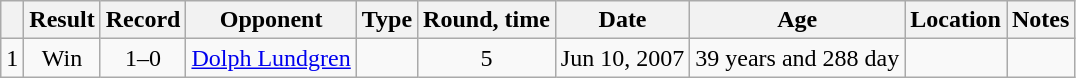<table class="wikitable" style="text-align:center">
<tr>
<th></th>
<th>Result</th>
<th>Record</th>
<th>Opponent</th>
<th>Type</th>
<th>Round, time</th>
<th>Date</th>
<th>Age</th>
<th>Location</th>
<th>Notes</th>
</tr>
<tr>
<td>1</td>
<td>Win</td>
<td>1–0</td>
<td style="text-align:left;"><a href='#'>Dolph Lundgren</a></td>
<td></td>
<td>5</td>
<td>Jun 10, 2007</td>
<td style="text-align:left;">39 years and 288 day</td>
<td style="text-align:left;"></td>
<td></td>
</tr>
</table>
